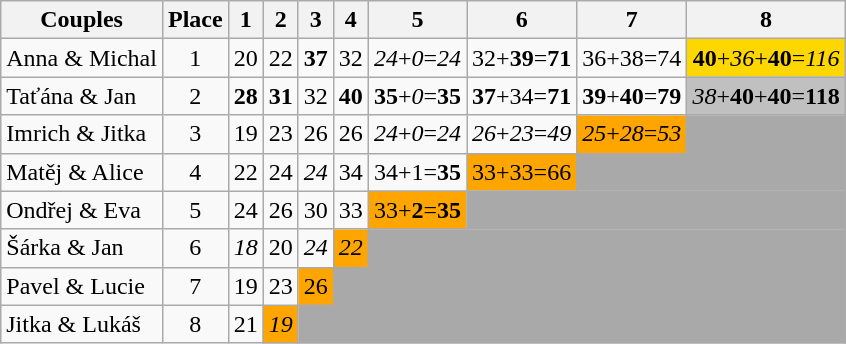<table class="wikitable sortable" style="margin:auto;text-align:center;">
<tr>
<th>Couples</th>
<th>Place</th>
<th>1</th>
<th>2</th>
<th>3</th>
<th>4</th>
<th>5</th>
<th>6</th>
<th>7</th>
<th>8</th>
</tr>
<tr>
<td style="text-align:left;">Anna & Michal</td>
<td style="text-align:center;">1</td>
<td>20</td>
<td>22</td>
<td><span><strong>37</strong></span></td>
<td>32</td>
<td><span><em>24</em></span>+<span><em>0</em></span>=<span><em>24</em></span></td>
<td>32+<span><strong>39</strong></span>=<span><strong>71</strong></span></td>
<td>36+38=74</td>
<td style="background:gold;"><span><strong>40</strong></span>+<span><em>36</em></span>+<span><strong>40</strong></span>=<span><em>116</em></span></td>
</tr>
<tr>
<td style="text-align:left;">Taťána & Jan</td>
<td style="text-align:center;">2</td>
<td><span><strong>28</strong></span></td>
<td><span><strong>31</strong></span></td>
<td>32</td>
<td><span><strong>40</strong></span></td>
<td><span><strong>35</strong></span>+<span><em>0</em></span>=<span><strong>35</strong></span></td>
<td><span><strong>37</strong></span>+34=<span><strong>71</strong></span></td>
<td><span><strong>39</strong></span>+<span><strong>40</strong></span>=<span><strong>79</strong></span></td>
<td style="background:silver;"><span><em>38</em></span>+<span><strong>40</strong></span>+<span><strong>40</strong></span>=<span><strong>118</strong></span></td>
</tr>
<tr>
<td style="text-align:left;">Imrich & Jitka</td>
<td style="text-align:center;">3</td>
<td>19</td>
<td>23</td>
<td>26</td>
<td>26</td>
<td><span><em>24</em></span>+<span><em>0</em></span>=<span><em>24</em></span></td>
<td><span><em>26</em></span>+<span><em>23</em></span>=<span><em>49</em></span></td>
<td style="background:orange;"><span><em>25</em></span>+<span><em>28</em></span>=<span><em>53</em></span></td>
<td bgcolor="darkgray" colspan="10"></td>
</tr>
<tr>
<td style="text-align:left;">Matěj & Alice</td>
<td style="text-align:center;">4</td>
<td>22</td>
<td>24</td>
<td><span><em>24</em></span></td>
<td>34</td>
<td>34+1=<span><strong>35</strong></span></td>
<td style="background:orange;">33+33=66</td>
<td bgcolor="darkgray" colspan="10"></td>
</tr>
<tr>
<td style="text-align:left;">Ondřej & Eva</td>
<td style="text-align:center;">5</td>
<td>24</td>
<td>26</td>
<td>30</td>
<td>33</td>
<td style="background:orange;">33+<span><strong>2</strong></span>=<span><strong>35</strong></span></td>
<td bgcolor="darkgray" colspan="10"></td>
</tr>
<tr>
<td style="text-align:left;">Šárka & Jan</td>
<td style="text-align:center;">6</td>
<td><span><em>18</em></span></td>
<td>20</td>
<td><span><em>24</em></span></td>
<td style="background:orange;"><span><em>22</em></span></td>
<td bgcolor="darkgray" colspan="10"></td>
</tr>
<tr>
<td style="text-align:left;">Pavel & Lucie</td>
<td style="text-align:center;">7</td>
<td>19</td>
<td>23</td>
<td style="background:orange;">26</td>
<td bgcolor="darkgray" colspan="10"></td>
</tr>
<tr>
<td style="text-align:left;">Jitka & Lukáš</td>
<td style="text-align:center;">8</td>
<td>21</td>
<td style="background:orange;"><span><em>19</em></span></td>
<td bgcolor="darkgray" colspan="10"></td>
</tr>
</table>
